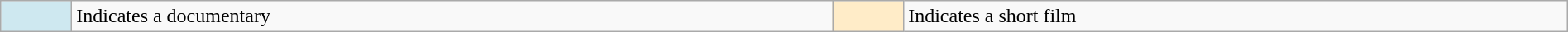<table class="wikitable" style="width:100%">
<tr>
<td align=center style="width:50px;background-color:#CEE8F0"></td>
<td>Indicates a documentary</td>
<td align=center style="width:50px;background-color:#FFECC8"></td>
<td>Indicates a short film</td>
</tr>
</table>
